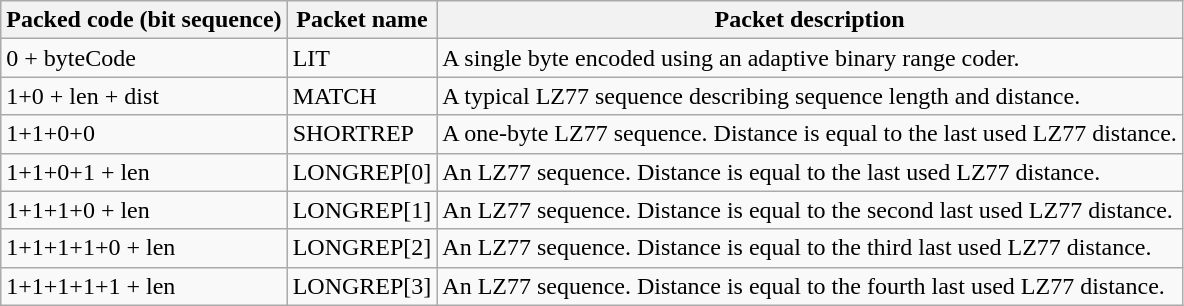<table class="wikitable col1right">
<tr>
<th>Packed code (bit sequence)</th>
<th>Packet name</th>
<th>Packet description</th>
</tr>
<tr>
<td>0 + byteCode</td>
<td>LIT</td>
<td>A single byte encoded using an adaptive binary range coder.</td>
</tr>
<tr>
<td>1+0 + len + dist</td>
<td>MATCH</td>
<td>A typical LZ77 sequence describing sequence length and distance.</td>
</tr>
<tr>
<td>1+1+0+0</td>
<td>SHORTREP</td>
<td>A one-byte LZ77 sequence. Distance is equal to the last used LZ77 distance.</td>
</tr>
<tr>
<td>1+1+0+1 + len</td>
<td>LONGREP[0]</td>
<td>An LZ77 sequence. Distance is equal to the last used LZ77 distance.</td>
</tr>
<tr>
<td>1+1+1+0 + len</td>
<td>LONGREP[1]</td>
<td>An LZ77 sequence. Distance is equal to the second last used LZ77 distance.</td>
</tr>
<tr>
<td>1+1+1+1+0 + len</td>
<td>LONGREP[2]</td>
<td>An LZ77 sequence. Distance is equal to the third last used LZ77 distance.</td>
</tr>
<tr>
<td>1+1+1+1+1 + len</td>
<td>LONGREP[3]</td>
<td>An LZ77 sequence. Distance is equal to the fourth last used LZ77 distance.</td>
</tr>
</table>
